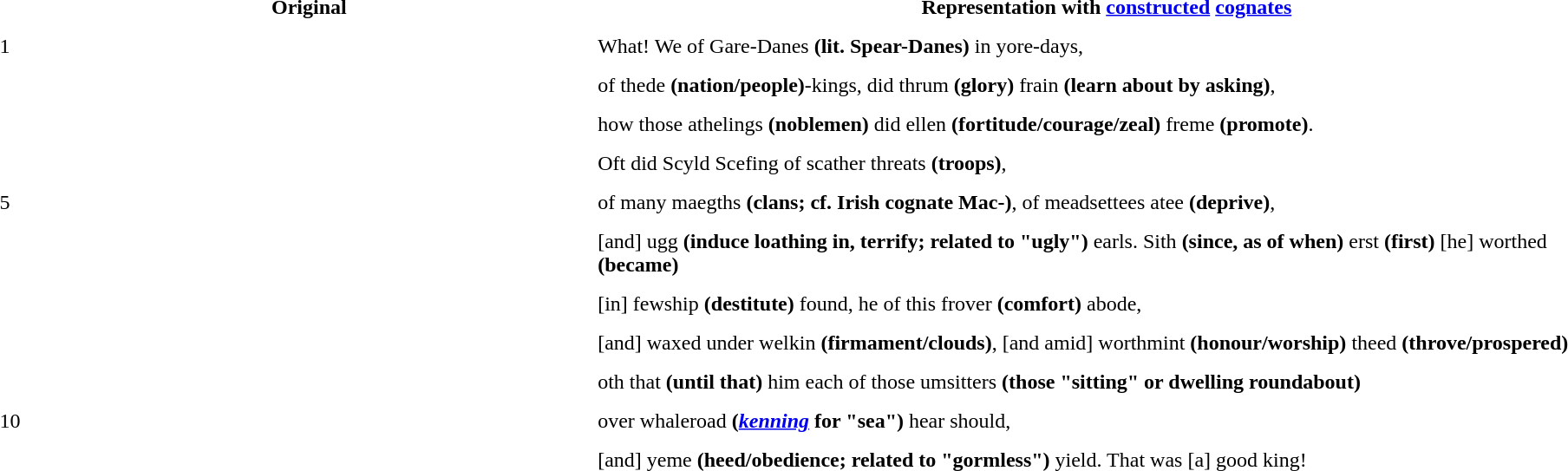<table cellspacing="10">
<tr>
<th scope="col"></th>
<th scope="col" style="width:35%">Original</th>
<th scope="col" style="width:65%">Representation with <a href='#'>constructed</a> <a href='#'>cognates</a></th>
</tr>
<tr style="vertical-align: top">
<td>1</td>
<td></td>
<td>What! We of Gare-Danes<strong> (lit. Spear-Danes)</strong> in yore-days,</td>
</tr>
<tr style="vertical-align: top">
<td></td>
<td></td>
<td>of thede<strong> (nation/people)</strong>-kings, did thrum<strong> (glory)</strong> frain<strong> (learn about by asking)</strong>,</td>
</tr>
<tr style="vertical-align: top">
<td></td>
<td></td>
<td>how those athelings<strong> (noblemen)</strong> did ellen <strong>(fortitude/courage/zeal)</strong> freme<strong> (promote)</strong>.</td>
</tr>
<tr style="vertical-align: top">
<td></td>
<td></td>
<td>Oft did Scyld Scefing of scather threats<strong> (troops)</strong>,</td>
</tr>
<tr style="vertical-align: top">
<td>5</td>
<td></td>
<td>of many maegths<strong> (clans; cf. Irish cognate Mac-)</strong>, of meadsettees atee <strong>(deprive)</strong>,</td>
</tr>
<tr style="vertical-align: top">
<td></td>
<td></td>
<td>[and] ugg<strong> (induce loathing in, terrify; related to "ugly")</strong> earls. Sith <strong>(since, as of when)</strong> erst<strong> (first)</strong> [he] worthed<strong> (became)</strong></td>
</tr>
<tr style="vertical-align: top">
<td></td>
<td></td>
<td>[in] fewship<strong> (destitute)</strong> found, he of this frover<strong> (comfort)</strong> abode,</td>
</tr>
<tr style="vertical-align: top">
<td></td>
<td></td>
<td>[and] waxed under welkin<strong> (firmament/clouds)</strong>, [and amid] worthmint<strong> (honour/worship)</strong> theed<strong> (throve/prospered)</strong></td>
</tr>
<tr style="vertical-align: top">
<td></td>
<td></td>
<td>oth that<strong> (until that)</strong> him each of those umsitters<strong> (those "sitting" or dwelling roundabout)</strong></td>
</tr>
<tr style="vertical-align: top">
<td>10</td>
<td></td>
<td>over whaleroad<strong> (<em><a href='#'>kenning</a></em> for "sea")</strong> hear should,</td>
</tr>
<tr style="vertical-align: top">
<td></td>
<td></td>
<td>[and] yeme <strong>(heed/obedience; related to "gormless")</strong> yield. That was [a] good king!</td>
</tr>
</table>
